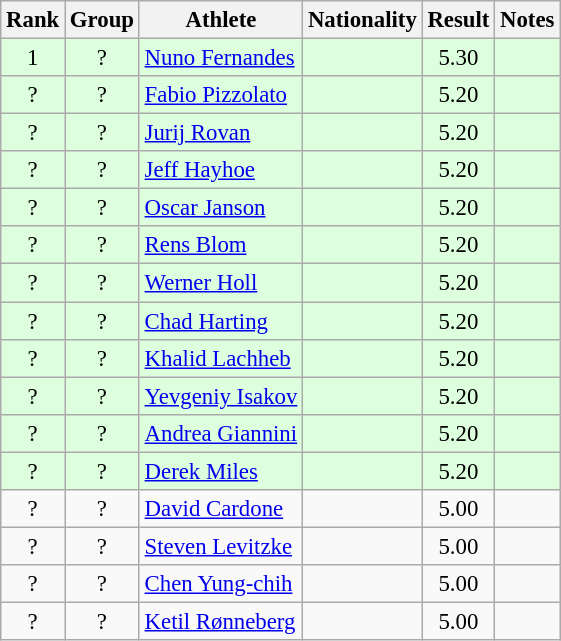<table class="wikitable sortable" style="text-align:center;font-size:95%">
<tr>
<th>Rank</th>
<th>Group</th>
<th>Athlete</th>
<th>Nationality</th>
<th>Result</th>
<th>Notes</th>
</tr>
<tr bgcolor=ddffdd>
<td>1</td>
<td>?</td>
<td align="left"><a href='#'>Nuno Fernandes</a></td>
<td align=left></td>
<td>5.30</td>
<td></td>
</tr>
<tr bgcolor=ddffdd>
<td>?</td>
<td>?</td>
<td align=left><a href='#'>Fabio Pizzolato</a></td>
<td align=left></td>
<td>5.20</td>
<td></td>
</tr>
<tr bgcolor=ddffdd>
<td>?</td>
<td>?</td>
<td align=left><a href='#'>Jurij Rovan</a></td>
<td align=left></td>
<td>5.20</td>
<td></td>
</tr>
<tr bgcolor=ddffdd>
<td>?</td>
<td>?</td>
<td align=left><a href='#'>Jeff Hayhoe</a></td>
<td align=left></td>
<td>5.20</td>
<td></td>
</tr>
<tr bgcolor=ddffdd>
<td>?</td>
<td>?</td>
<td align="left"><a href='#'>Oscar Janson</a></td>
<td align=left></td>
<td>5.20</td>
<td></td>
</tr>
<tr bgcolor=ddffdd>
<td>?</td>
<td>?</td>
<td align="left"><a href='#'>Rens Blom</a></td>
<td align=left></td>
<td>5.20</td>
<td></td>
</tr>
<tr bgcolor=ddffdd>
<td>?</td>
<td>?</td>
<td align="left"><a href='#'>Werner Holl</a></td>
<td align=left></td>
<td>5.20</td>
<td></td>
</tr>
<tr bgcolor=ddffdd>
<td>?</td>
<td>?</td>
<td align="left"><a href='#'>Chad Harting</a></td>
<td align=left></td>
<td>5.20</td>
<td></td>
</tr>
<tr bgcolor=ddffdd>
<td>?</td>
<td>?</td>
<td align="left"><a href='#'>Khalid Lachheb</a></td>
<td align=left></td>
<td>5.20</td>
<td></td>
</tr>
<tr bgcolor=ddffdd>
<td>?</td>
<td>?</td>
<td align="left"><a href='#'>Yevgeniy Isakov</a></td>
<td align=left></td>
<td>5.20</td>
<td></td>
</tr>
<tr bgcolor=ddffdd>
<td>?</td>
<td>?</td>
<td align="left"><a href='#'>Andrea Giannini</a></td>
<td align=left></td>
<td>5.20</td>
<td></td>
</tr>
<tr bgcolor=ddffdd>
<td>?</td>
<td>?</td>
<td align="left"><a href='#'>Derek Miles</a></td>
<td align=left></td>
<td>5.20</td>
<td></td>
</tr>
<tr>
<td>?</td>
<td>?</td>
<td align="left"><a href='#'>David Cardone</a></td>
<td align=left></td>
<td>5.00</td>
<td></td>
</tr>
<tr>
<td>?</td>
<td>?</td>
<td align="left"><a href='#'>Steven Levitzke</a></td>
<td align=left></td>
<td>5.00</td>
<td></td>
</tr>
<tr>
<td>?</td>
<td>?</td>
<td align="left"><a href='#'>Chen Yung-chih</a></td>
<td align=left></td>
<td>5.00</td>
<td></td>
</tr>
<tr>
<td>?</td>
<td>?</td>
<td align="left"><a href='#'>Ketil Rønneberg</a></td>
<td align=left></td>
<td>5.00</td>
<td></td>
</tr>
</table>
